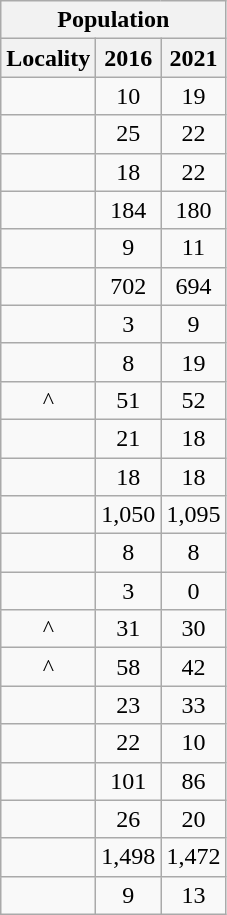<table class="wikitable" style="text-align:center;">
<tr>
<th colspan="3" style="text-align:center;  font-weight:bold">Population</th>
</tr>
<tr>
<th style="text-align:center; background:  font-weight:bold">Locality</th>
<th style="text-align:center; background:  font-weight:bold"><strong>2016</strong></th>
<th style="text-align:center; background:  font-weight:bold"><strong>2021</strong></th>
</tr>
<tr>
<td></td>
<td>10</td>
<td>19</td>
</tr>
<tr>
<td></td>
<td>25</td>
<td>22</td>
</tr>
<tr>
<td></td>
<td>18</td>
<td>22</td>
</tr>
<tr>
<td></td>
<td>184</td>
<td>180</td>
</tr>
<tr>
<td></td>
<td>9</td>
<td>11</td>
</tr>
<tr>
<td></td>
<td>702</td>
<td>694</td>
</tr>
<tr>
<td></td>
<td>3</td>
<td>9</td>
</tr>
<tr>
<td></td>
<td>8</td>
<td>19</td>
</tr>
<tr>
<td>^</td>
<td>51</td>
<td>52</td>
</tr>
<tr>
<td></td>
<td>21</td>
<td>18</td>
</tr>
<tr>
<td></td>
<td>18</td>
<td>18</td>
</tr>
<tr>
<td></td>
<td>1,050</td>
<td>1,095</td>
</tr>
<tr>
<td></td>
<td>8</td>
<td>8</td>
</tr>
<tr>
<td></td>
<td>3</td>
<td>0</td>
</tr>
<tr>
<td>^</td>
<td>31</td>
<td>30</td>
</tr>
<tr>
<td>^</td>
<td>58</td>
<td>42</td>
</tr>
<tr>
<td></td>
<td>23</td>
<td>33</td>
</tr>
<tr>
<td></td>
<td>22</td>
<td>10</td>
</tr>
<tr>
<td></td>
<td>101</td>
<td>86</td>
</tr>
<tr>
<td></td>
<td>26</td>
<td>20</td>
</tr>
<tr>
<td></td>
<td>1,498</td>
<td>1,472</td>
</tr>
<tr>
<td></td>
<td>9</td>
<td>13</td>
</tr>
</table>
